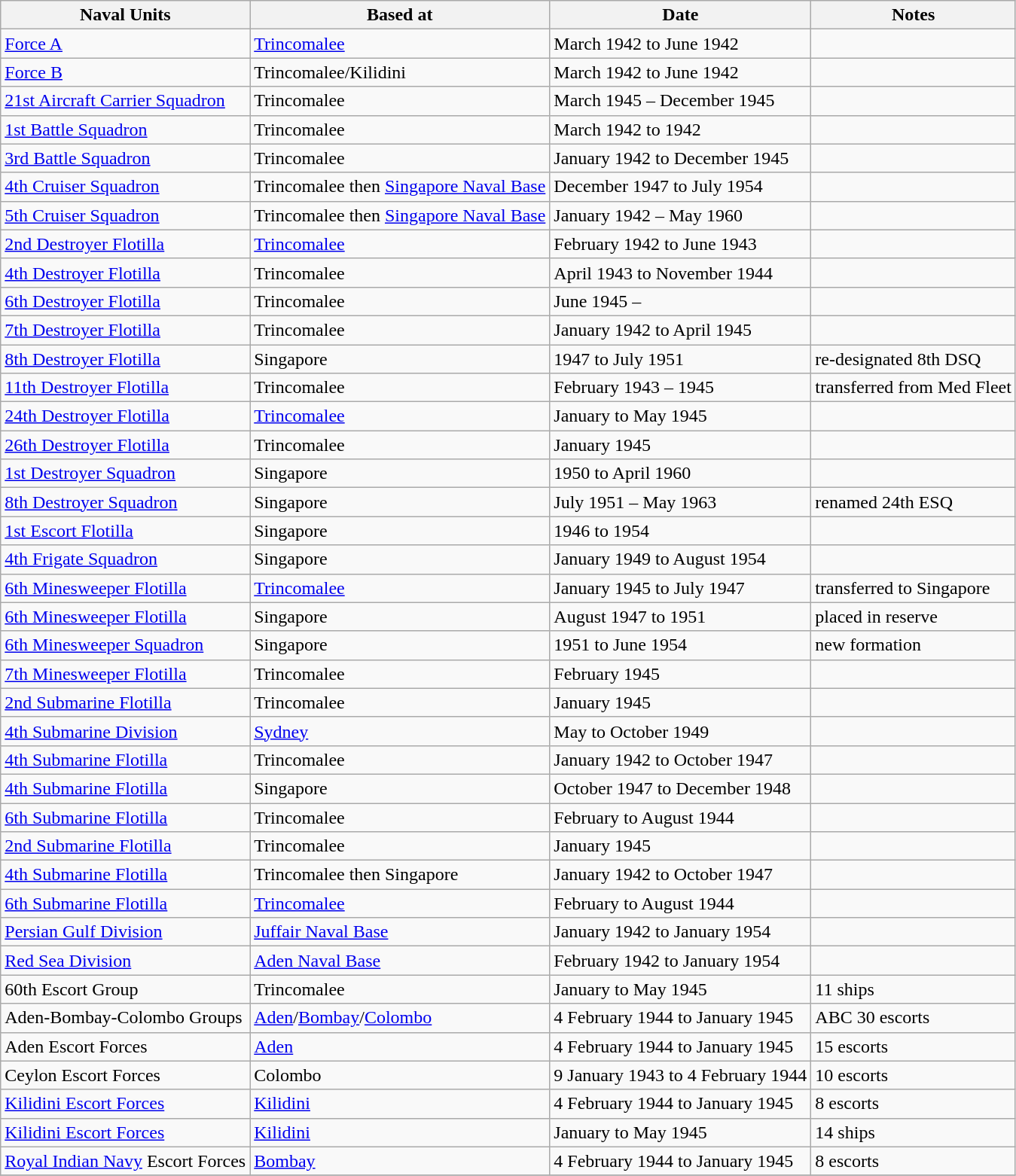<table class="wikitable sortable">
<tr>
<th>Naval Units</th>
<th>Based at</th>
<th>Date</th>
<th>Notes</th>
</tr>
<tr>
<td><a href='#'>Force A</a></td>
<td><a href='#'>Trincomalee</a></td>
<td>March 1942 to June 1942</td>
<td></td>
</tr>
<tr>
<td><a href='#'>Force B</a></td>
<td>Trincomalee/Kilidini</td>
<td>March 1942 to June 1942</td>
<td></td>
</tr>
<tr>
<td><a href='#'>21st Aircraft Carrier Squadron</a></td>
<td>Trincomalee</td>
<td>March 1945 – December 1945</td>
<td></td>
</tr>
<tr>
<td><a href='#'>1st Battle Squadron</a></td>
<td>Trincomalee</td>
<td>March 1942 to 1942</td>
<td></td>
</tr>
<tr>
<td><a href='#'>3rd Battle Squadron</a></td>
<td>Trincomalee</td>
<td>January 1942 to December 1945</td>
<td></td>
</tr>
<tr>
<td><a href='#'>4th Cruiser Squadron</a></td>
<td>Trincomalee then <a href='#'>Singapore Naval Base</a></td>
<td>December 1947 to July 1954</td>
<td></td>
</tr>
<tr>
<td><a href='#'>5th Cruiser Squadron</a></td>
<td>Trincomalee then <a href='#'>Singapore Naval Base</a></td>
<td>January 1942 – May 1960</td>
<td></td>
</tr>
<tr>
<td><a href='#'>2nd Destroyer Flotilla</a></td>
<td><a href='#'>Trincomalee</a></td>
<td>February 1942 to June 1943</td>
<td></td>
</tr>
<tr>
<td><a href='#'>4th Destroyer Flotilla</a></td>
<td>Trincomalee</td>
<td>April 1943 to November 1944</td>
<td></td>
</tr>
<tr>
<td><a href='#'>6th Destroyer Flotilla</a></td>
<td>Trincomalee</td>
<td>June 1945 –</td>
<td></td>
</tr>
<tr>
<td><a href='#'>7th Destroyer Flotilla</a></td>
<td>Trincomalee</td>
<td>January 1942 to April 1945</td>
<td></td>
</tr>
<tr>
<td><a href='#'>8th Destroyer Flotilla</a></td>
<td>Singapore</td>
<td>1947 to July 1951</td>
<td>re-designated 8th DSQ</td>
</tr>
<tr>
<td><a href='#'>11th Destroyer Flotilla</a></td>
<td>Trincomalee</td>
<td>February 1943 – 1945</td>
<td>transferred from Med Fleet</td>
</tr>
<tr>
<td><a href='#'>24th Destroyer Flotilla</a></td>
<td><a href='#'>Trincomalee</a></td>
<td>January to May 1945</td>
<td></td>
</tr>
<tr>
<td><a href='#'>26th Destroyer Flotilla</a></td>
<td>Trincomalee</td>
<td>January 1945</td>
<td></td>
</tr>
<tr>
<td><a href='#'>1st Destroyer Squadron</a></td>
<td>Singapore</td>
<td>1950 to April 1960</td>
<td></td>
</tr>
<tr>
<td><a href='#'>8th Destroyer Squadron</a></td>
<td>Singapore</td>
<td>July 1951 – May 1963</td>
<td>renamed 24th ESQ</td>
</tr>
<tr>
<td><a href='#'>1st Escort Flotilla</a></td>
<td>Singapore</td>
<td>1946 to 1954</td>
<td></td>
</tr>
<tr>
<td><a href='#'>4th Frigate Squadron</a></td>
<td>Singapore</td>
<td>January 1949 to August 1954</td>
<td></td>
</tr>
<tr>
<td><a href='#'>6th Minesweeper Flotilla</a></td>
<td><a href='#'>Trincomalee</a></td>
<td>January 1945 to July 1947</td>
<td>transferred to Singapore</td>
</tr>
<tr>
<td><a href='#'>6th Minesweeper Flotilla</a></td>
<td>Singapore</td>
<td>August 1947 to 1951</td>
<td>placed in reserve</td>
</tr>
<tr>
<td><a href='#'>6th Minesweeper Squadron</a></td>
<td>Singapore</td>
<td>1951 to June 1954</td>
<td>new formation</td>
</tr>
<tr>
<td><a href='#'>7th Minesweeper Flotilla</a></td>
<td>Trincomalee</td>
<td>February 1945</td>
<td></td>
</tr>
<tr>
<td><a href='#'>2nd Submarine Flotilla</a></td>
<td>Trincomalee</td>
<td>January 1945</td>
<td></td>
</tr>
<tr>
<td><a href='#'>4th Submarine Division</a></td>
<td><a href='#'>Sydney</a></td>
<td>May to October 1949</td>
<td></td>
</tr>
<tr>
<td><a href='#'>4th Submarine Flotilla</a></td>
<td>Trincomalee</td>
<td>January 1942 to October 1947</td>
<td></td>
</tr>
<tr>
<td><a href='#'>4th Submarine Flotilla</a></td>
<td>Singapore</td>
<td>October 1947 to December 1948</td>
<td></td>
</tr>
<tr>
<td><a href='#'>6th Submarine Flotilla</a></td>
<td>Trincomalee</td>
<td>February to August 1944</td>
<td></td>
</tr>
<tr>
<td><a href='#'>2nd Submarine Flotilla</a></td>
<td>Trincomalee</td>
<td>January 1945</td>
<td></td>
</tr>
<tr>
<td><a href='#'>4th Submarine Flotilla</a></td>
<td>Trincomalee then Singapore</td>
<td>January 1942 to October 1947</td>
<td></td>
</tr>
<tr>
<td><a href='#'>6th Submarine Flotilla</a></td>
<td><a href='#'>Trincomalee</a></td>
<td>February to August 1944</td>
<td></td>
</tr>
<tr>
<td><a href='#'>Persian Gulf Division</a></td>
<td><a href='#'>Juffair Naval Base</a></td>
<td>January 1942 to January 1954</td>
<td></td>
</tr>
<tr>
<td><a href='#'>Red Sea Division</a></td>
<td><a href='#'>Aden Naval Base</a></td>
<td>February 1942 to January 1954</td>
<td></td>
</tr>
<tr>
<td>60th Escort Group</td>
<td>Trincomalee</td>
<td>January to May 1945</td>
<td>11 ships</td>
</tr>
<tr>
<td>Aden-Bombay-Colombo Groups</td>
<td><a href='#'>Aden</a>/<a href='#'>Bombay</a>/<a href='#'>Colombo</a></td>
<td>4 February 1944 to January 1945</td>
<td>ABC 30 escorts</td>
</tr>
<tr>
<td>Aden Escort Forces</td>
<td><a href='#'>Aden</a></td>
<td>4 February 1944 to January 1945</td>
<td>15 escorts</td>
</tr>
<tr>
<td>Ceylon Escort Forces</td>
<td>Colombo</td>
<td>9 January 1943 to 4 February 1944</td>
<td>10 escorts</td>
</tr>
<tr>
<td><a href='#'>Kilidini Escort Forces</a></td>
<td><a href='#'>Kilidini</a></td>
<td>4 February 1944 to January 1945</td>
<td>8 escorts</td>
</tr>
<tr>
<td><a href='#'>Kilidini Escort Forces</a></td>
<td><a href='#'>Kilidini</a></td>
<td>January to May 1945</td>
<td>14 ships</td>
</tr>
<tr>
<td><a href='#'>Royal Indian Navy</a> Escort Forces</td>
<td><a href='#'>Bombay</a></td>
<td>4 February 1944 to January 1945</td>
<td>8 escorts</td>
</tr>
<tr>
</tr>
</table>
